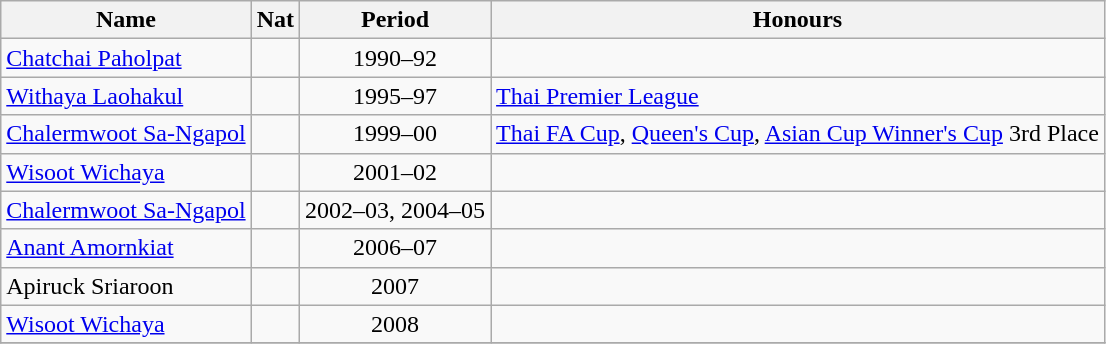<table class="wikitable">
<tr>
<th>Name</th>
<th>Nat</th>
<th>Period</th>
<th>Honours</th>
</tr>
<tr>
<td><a href='#'>Chatchai Paholpat</a></td>
<td align="center"></td>
<td align="center">1990–92</td>
<td></td>
</tr>
<tr>
<td><a href='#'>Withaya Laohakul</a></td>
<td align="center"></td>
<td align="center">1995–97</td>
<td><a href='#'>Thai Premier League</a></td>
</tr>
<tr>
<td><a href='#'>Chalermwoot Sa-Ngapol</a></td>
<td align="center"></td>
<td align="center">1999–00</td>
<td><a href='#'>Thai FA Cup</a>, <a href='#'>Queen's Cup</a>, <a href='#'>Asian Cup Winner's Cup</a> 3rd Place</td>
</tr>
<tr>
<td><a href='#'>Wisoot Wichaya</a></td>
<td align="center"></td>
<td align="center">2001–02</td>
<td></td>
</tr>
<tr>
<td><a href='#'>Chalermwoot Sa-Ngapol</a></td>
<td align="center"></td>
<td align="center">2002–03, 2004–05</td>
<td></td>
</tr>
<tr>
<td><a href='#'>Anant Amornkiat</a></td>
<td align="center"></td>
<td align="center">2006–07</td>
<td></td>
</tr>
<tr>
<td>Apiruck Sriaroon</td>
<td align="center"></td>
<td align="center">2007</td>
<td></td>
</tr>
<tr>
<td><a href='#'>Wisoot Wichaya</a></td>
<td align="center"></td>
<td align="center">2008</td>
<td></td>
</tr>
<tr>
</tr>
</table>
